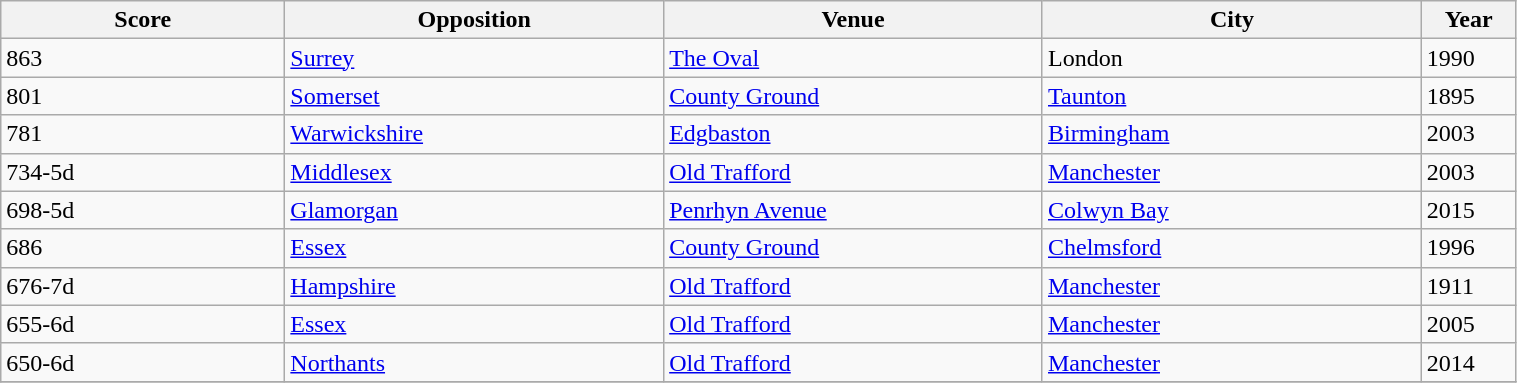<table class="wikitable" width=80%|>
<tr>
<th width=15%>Score</th>
<th width=20%>Opposition</th>
<th width=20%>Venue</th>
<th width=20%>City</th>
<th width=5%>Year</th>
</tr>
<tr>
<td>863</td>
<td><a href='#'>Surrey</a></td>
<td><a href='#'>The Oval</a></td>
<td>London</td>
<td>1990</td>
</tr>
<tr>
<td>801</td>
<td><a href='#'>Somerset</a></td>
<td><a href='#'>County Ground</a></td>
<td><a href='#'>Taunton</a></td>
<td>1895</td>
</tr>
<tr>
<td>781</td>
<td><a href='#'>Warwickshire</a></td>
<td><a href='#'>Edgbaston</a></td>
<td><a href='#'>Birmingham</a></td>
<td>2003</td>
</tr>
<tr>
<td>734-5d</td>
<td><a href='#'>Middlesex</a></td>
<td><a href='#'>Old Trafford</a></td>
<td><a href='#'>Manchester</a></td>
<td>2003</td>
</tr>
<tr>
<td>698-5d</td>
<td><a href='#'>Glamorgan</a></td>
<td><a href='#'>Penrhyn Avenue</a></td>
<td><a href='#'>Colwyn Bay</a></td>
<td>2015</td>
</tr>
<tr>
<td>686</td>
<td><a href='#'>Essex</a></td>
<td><a href='#'>County Ground</a></td>
<td><a href='#'>Chelmsford</a></td>
<td>1996</td>
</tr>
<tr>
<td>676-7d</td>
<td><a href='#'>Hampshire</a></td>
<td><a href='#'>Old Trafford</a></td>
<td><a href='#'>Manchester</a></td>
<td>1911</td>
</tr>
<tr>
<td>655-6d</td>
<td><a href='#'>Essex</a></td>
<td><a href='#'>Old Trafford</a></td>
<td><a href='#'>Manchester</a></td>
<td>2005</td>
</tr>
<tr>
<td>650-6d</td>
<td><a href='#'>Northants</a></td>
<td><a href='#'>Old Trafford</a></td>
<td><a href='#'>Manchester</a></td>
<td>2014</td>
</tr>
<tr>
</tr>
</table>
